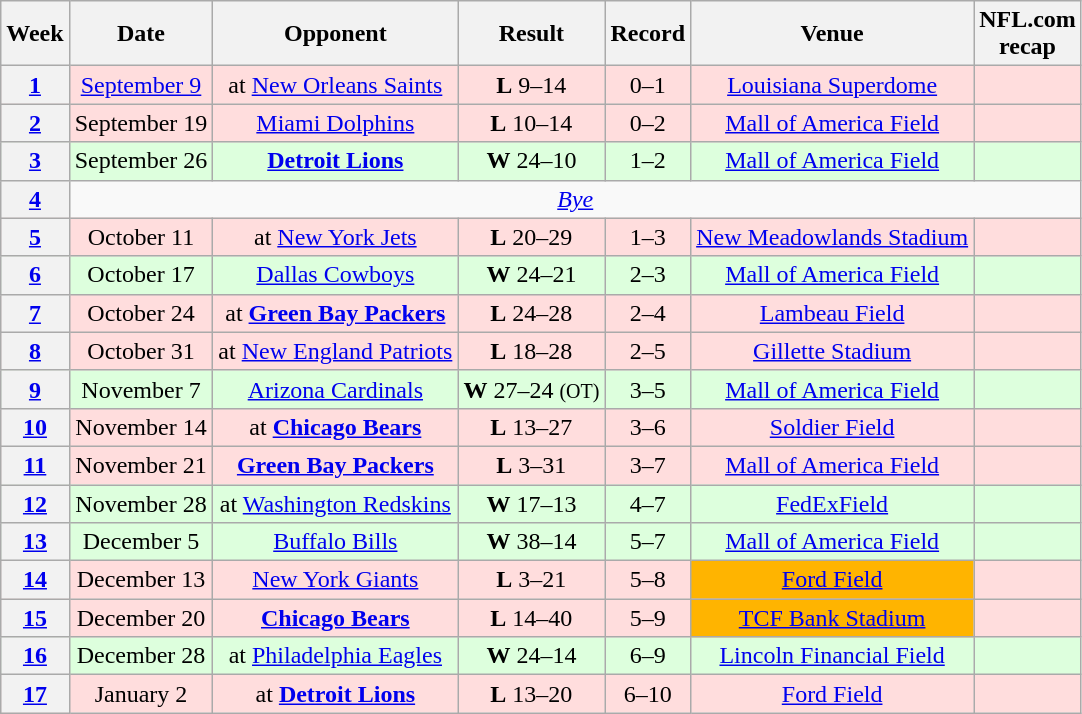<table class="wikitable" style="text-align:center">
<tr>
<th>Week</th>
<th>Date</th>
<th>Opponent</th>
<th>Result</th>
<th>Record</th>
<th>Venue</th>
<th>NFL.com<br>recap</th>
</tr>
<tr bgcolor="#ffdddd">
<th><a href='#'>1</a></th>
<td><a href='#'>September 9</a></td>
<td>at <a href='#'>New Orleans Saints</a></td>
<td><strong>L</strong> 9–14</td>
<td>0–1</td>
<td><a href='#'>Louisiana Superdome</a></td>
<td></td>
</tr>
<tr bgcolor="#ffdddd">
<th><a href='#'>2</a></th>
<td>September 19</td>
<td><a href='#'>Miami Dolphins</a></td>
<td><strong>L</strong> 10–14</td>
<td>0–2</td>
<td><a href='#'>Mall of America Field</a></td>
<td></td>
</tr>
<tr bgcolor="#ddffdd">
<th><a href='#'>3</a></th>
<td>September 26</td>
<td><strong><a href='#'>Detroit Lions</a></strong></td>
<td><strong>W</strong> 24–10</td>
<td>1–2</td>
<td><a href='#'>Mall of America Field</a></td>
<td></td>
</tr>
<tr>
<th><a href='#'>4</a></th>
<td colspan="8"><em><a href='#'>Bye</a></em></td>
</tr>
<tr bgcolor="#ffdddd">
<th><a href='#'>5</a></th>
<td>October 11</td>
<td>at <a href='#'>New York Jets</a></td>
<td><strong>L</strong> 20–29</td>
<td>1–3</td>
<td><a href='#'>New Meadowlands Stadium</a></td>
<td></td>
</tr>
<tr bgcolor="#ddffdd">
<th><a href='#'>6</a></th>
<td>October 17</td>
<td><a href='#'>Dallas Cowboys</a></td>
<td><strong>W</strong> 24–21</td>
<td>2–3</td>
<td><a href='#'>Mall of America Field</a></td>
<td></td>
</tr>
<tr bgcolor="#ffdddd">
<th><a href='#'>7</a></th>
<td>October 24</td>
<td>at <strong><a href='#'>Green Bay Packers</a></strong></td>
<td><strong>L</strong> 24–28</td>
<td>2–4</td>
<td><a href='#'>Lambeau Field</a></td>
<td></td>
</tr>
<tr bgcolor="#ffdddd">
<th><a href='#'>8</a></th>
<td>October 31</td>
<td>at <a href='#'>New England Patriots</a></td>
<td><strong>L</strong> 18–28</td>
<td>2–5</td>
<td><a href='#'>Gillette Stadium</a></td>
<td></td>
</tr>
<tr bgcolor="#ddffdd">
<th><a href='#'>9</a></th>
<td>November 7</td>
<td><a href='#'>Arizona Cardinals</a></td>
<td><strong>W</strong> 27–24 <small>(OT)</small></td>
<td>3–5</td>
<td><a href='#'>Mall of America Field</a></td>
<td></td>
</tr>
<tr bgcolor="#ffdddd">
<th><a href='#'>10</a></th>
<td>November 14</td>
<td>at <strong><a href='#'>Chicago Bears</a></strong></td>
<td><strong>L</strong> 13–27</td>
<td>3–6</td>
<td><a href='#'>Soldier Field</a></td>
<td></td>
</tr>
<tr bgcolor="#ffdddd">
<th><a href='#'>11</a></th>
<td>November 21</td>
<td><strong><a href='#'>Green Bay Packers</a></strong></td>
<td><strong>L</strong> 3–31</td>
<td>3–7</td>
<td><a href='#'>Mall of America Field</a></td>
<td></td>
</tr>
<tr bgcolor="#ddffdd">
<th><a href='#'>12</a></th>
<td>November 28</td>
<td>at <a href='#'>Washington Redskins</a></td>
<td><strong>W</strong> 17–13</td>
<td>4–7</td>
<td><a href='#'>FedExField</a></td>
<td></td>
</tr>
<tr bgcolor="#ddffdd">
<th><a href='#'>13</a></th>
<td>December 5</td>
<td><a href='#'>Buffalo Bills</a></td>
<td><strong>W</strong> 38–14</td>
<td>5–7</td>
<td><a href='#'>Mall of America Field</a></td>
<td></td>
</tr>
<tr bgcolor="#ffdddd">
<th><a href='#'>14</a></th>
<td>December 13</td>
<td><a href='#'>New York Giants</a></td>
<td><strong>L</strong> 3–21</td>
<td>5–8</td>
<td bgcolor="#ffb400"><a href='#'>Ford Field</a></td>
<td></td>
</tr>
<tr bgcolor="#ffdddd">
<th><a href='#'>15</a></th>
<td>December 20</td>
<td><strong><a href='#'>Chicago Bears</a></strong></td>
<td><strong>L</strong> 14–40</td>
<td>5–9</td>
<td bgcolor="#ffb400"><a href='#'>TCF Bank Stadium</a></td>
<td></td>
</tr>
<tr bgcolor="#ddffdd">
<th><a href='#'>16</a></th>
<td>December 28</td>
<td>at <a href='#'>Philadelphia Eagles</a></td>
<td><strong>W</strong> 24–14</td>
<td>6–9</td>
<td><a href='#'>Lincoln Financial Field</a></td>
<td></td>
</tr>
<tr bgcolor="#ffdddd">
<th><a href='#'>17</a></th>
<td>January 2</td>
<td>at <strong><a href='#'>Detroit Lions</a></strong></td>
<td><strong>L</strong> 13–20</td>
<td>6–10</td>
<td><a href='#'>Ford Field</a></td>
<td></td>
</tr>
</table>
